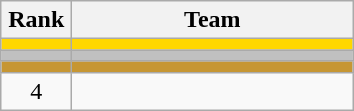<table class="wikitable" style="text-align:center;">
<tr>
<th width=40>Rank</th>
<th width=180>Team</th>
</tr>
<tr bgcolor="gold">
<td></td>
<td style="text-align:left;"></td>
</tr>
<tr bgcolor="silver">
<td></td>
<td style="text-align:left;"></td>
</tr>
<tr bgcolor="#C69633">
<td></td>
<td style="text-align:left;"></td>
</tr>
<tr>
<td>4</td>
<td style="text-align:left;"></td>
</tr>
</table>
